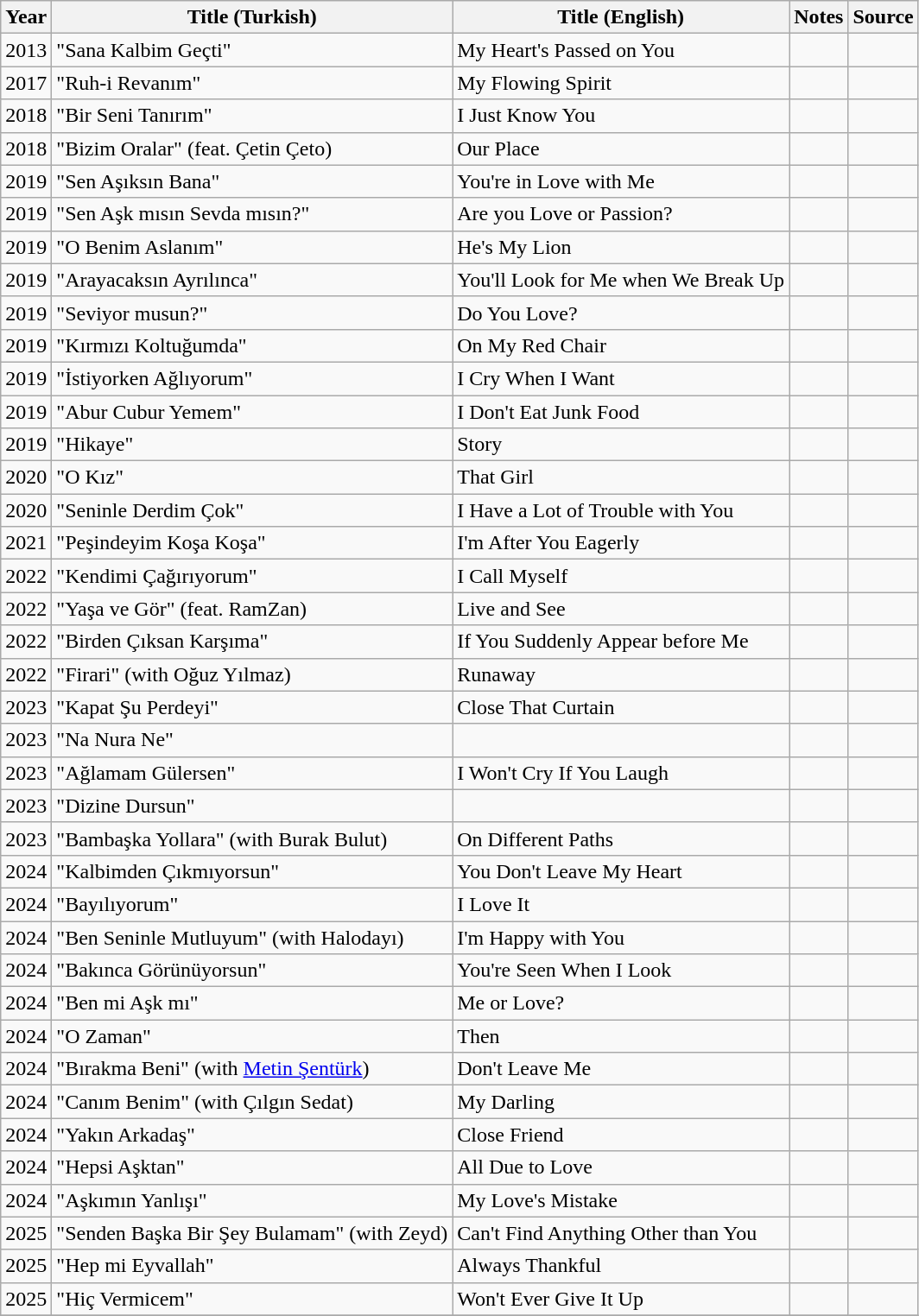<table class="wikitable sortable">
<tr>
<th class="unsortable">Year</th>
<th>Title (Turkish)</th>
<th>Title (English)</th>
<th>Notes</th>
<th class="unsortable">Source</th>
</tr>
<tr>
<td>2013</td>
<td>"Sana Kalbim Geçti"</td>
<td>My Heart's Passed on You</td>
<td></td>
<td></td>
</tr>
<tr>
<td>2017</td>
<td>"Ruh-i Revanım"</td>
<td>My Flowing Spirit</td>
<td></td>
<td></td>
</tr>
<tr>
<td>2018</td>
<td>"Bir Seni Tanırım"</td>
<td>I Just Know You</td>
<td></td>
<td></td>
</tr>
<tr>
<td>2018</td>
<td>"Bizim Oralar" (feat. Çetin Çeto)</td>
<td>Our Place</td>
<td></td>
<td></td>
</tr>
<tr>
<td>2019</td>
<td>"Sen Aşıksın Bana"</td>
<td>You're in Love with Me</td>
<td></td>
<td></td>
</tr>
<tr>
<td>2019</td>
<td>"Sen Aşk mısın Sevda mısın?"</td>
<td>Are you Love or Passion?</td>
<td></td>
<td></td>
</tr>
<tr>
<td>2019</td>
<td>"O Benim Aslanım"</td>
<td>He's My Lion</td>
<td></td>
<td></td>
</tr>
<tr>
<td>2019</td>
<td>"Arayacaksın Ayrılınca"</td>
<td>You'll Look for Me when We Break Up</td>
<td></td>
<td></td>
</tr>
<tr>
<td>2019</td>
<td>"Seviyor musun?"</td>
<td>Do You Love?</td>
<td></td>
<td></td>
</tr>
<tr>
<td>2019</td>
<td>"Kırmızı Koltuğumda"</td>
<td>On My Red Chair</td>
<td></td>
<td></td>
</tr>
<tr>
<td>2019</td>
<td>"İstiyorken Ağlıyorum"</td>
<td>I Cry When I Want</td>
<td></td>
<td></td>
</tr>
<tr>
<td>2019</td>
<td>"Abur Cubur Yemem"</td>
<td>I Don't Eat Junk Food</td>
<td></td>
<td></td>
</tr>
<tr>
<td>2019</td>
<td>"Hikaye"</td>
<td>Story</td>
<td></td>
<td></td>
</tr>
<tr>
<td>2020</td>
<td>"O Kız"</td>
<td>That Girl</td>
<td></td>
<td></td>
</tr>
<tr>
<td>2020</td>
<td>"Seninle Derdim Çok"</td>
<td>I Have a Lot of Trouble with You</td>
<td></td>
<td></td>
</tr>
<tr>
<td>2021</td>
<td>"Peşindeyim Koşa Koşa"</td>
<td>I'm After You Eagerly</td>
<td></td>
<td></td>
</tr>
<tr>
<td>2022</td>
<td>"Kendimi Çağırıyorum"</td>
<td>I Call Myself</td>
<td></td>
<td></td>
</tr>
<tr>
<td>2022</td>
<td>"Yaşa ve Gör" (feat. RamZan)</td>
<td>Live and See</td>
<td></td>
<td></td>
</tr>
<tr>
<td>2022</td>
<td>"Birden Çıksan Karşıma"</td>
<td>If You Suddenly Appear before Me</td>
<td></td>
<td></td>
</tr>
<tr>
<td>2022</td>
<td>"Firari" (with Oğuz Yılmaz)</td>
<td>Runaway</td>
<td></td>
<td></td>
</tr>
<tr>
<td>2023</td>
<td>"Kapat Şu Perdeyi"</td>
<td>Close That Curtain</td>
<td></td>
<td></td>
</tr>
<tr>
<td>2023</td>
<td>"Na Nura Ne"</td>
<td></td>
<td></td>
<td></td>
</tr>
<tr>
<td>2023</td>
<td>"Ağlamam Gülersen"</td>
<td>I Won't Cry If You Laugh</td>
<td></td>
<td></td>
</tr>
<tr>
<td>2023</td>
<td>"Dizine Dursun"</td>
<td></td>
<td></td>
<td></td>
</tr>
<tr>
<td>2023</td>
<td>"Bambaşka Yollara" (with Burak Bulut)</td>
<td>On Different Paths</td>
<td></td>
<td></td>
</tr>
<tr>
<td>2024</td>
<td>"Kalbimden Çıkmıyorsun"</td>
<td>You Don't Leave My Heart</td>
<td></td>
<td></td>
</tr>
<tr>
<td>2024</td>
<td>"Bayılıyorum"</td>
<td>I Love It</td>
<td></td>
<td></td>
</tr>
<tr>
<td>2024</td>
<td>"Ben Seninle Mutluyum" (with Halodayı)</td>
<td>I'm Happy with You</td>
<td></td>
<td></td>
</tr>
<tr>
<td>2024</td>
<td>"Bakınca Görünüyorsun"</td>
<td>You're Seen When I Look</td>
<td></td>
<td></td>
</tr>
<tr>
<td>2024</td>
<td>"Ben mi Aşk mı"</td>
<td>Me or Love?</td>
<td></td>
<td></td>
</tr>
<tr>
<td>2024</td>
<td>"O Zaman"</td>
<td>Then</td>
<td></td>
<td></td>
</tr>
<tr>
<td>2024</td>
<td>"Bırakma Beni" (with <a href='#'>Metin Şentürk</a>)</td>
<td>Don't Leave Me</td>
<td></td>
<td></td>
</tr>
<tr>
<td>2024</td>
<td>"Canım Benim" (with Çılgın Sedat)</td>
<td>My Darling</td>
<td></td>
<td></td>
</tr>
<tr>
<td>2024</td>
<td>"Yakın Arkadaş"</td>
<td>Close Friend</td>
<td></td>
<td></td>
</tr>
<tr>
<td>2024</td>
<td>"Hepsi Aşktan"</td>
<td>All Due to Love</td>
<td></td>
<td></td>
</tr>
<tr>
<td>2024</td>
<td>"Aşkımın Yanlışı"</td>
<td>My Love's Mistake</td>
<td></td>
<td></td>
</tr>
<tr>
<td>2025</td>
<td>"Senden Başka Bir Şey Bulamam" (with Zeyd)</td>
<td>Can't Find Anything Other than You</td>
<td></td>
<td></td>
</tr>
<tr>
<td>2025</td>
<td>"Hep mi Eyvallah"</td>
<td>Always Thankful</td>
<td></td>
<td></td>
</tr>
<tr>
<td>2025</td>
<td>"Hiç Vermicem"</td>
<td>Won't Ever Give It Up</td>
<td></td>
<td></td>
</tr>
<tr>
</tr>
</table>
